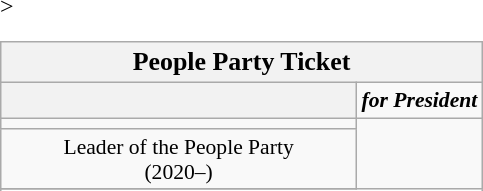<table class=wikitable style="font-size:90%; text-align:center;">
<tr>
<th colspan=2><big>People Party Ticket</big></th>
</tr>
<tr>
<th style="font-size:135%; color:white; background:>Ahn Cheol-soo</th>
</tr>
<tr style="font-size:100%; color:black; background:#FCCA9F">
<td><strong><em>for President</em></strong></td>
</tr>
<tr <--Do not add a generic image here, that would be forbidden under WP:IPH-->>
<td></td>
</tr>
<tr>
<td style=width:16em>Leader of the People Party<br>(2020–)</td>
</tr>
<tr>
</tr>
<tr>
</tr>
</table>
